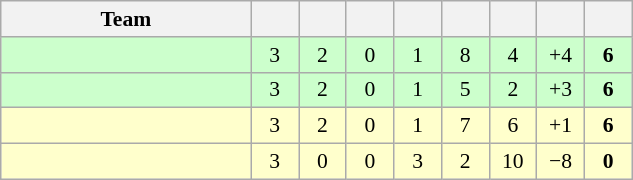<table class="wikitable" style="text-align: center; font-size:90% ">
<tr>
<th width=160>Team</th>
<th width=25></th>
<th width=25></th>
<th width=25></th>
<th width=25></th>
<th width=25></th>
<th width=25></th>
<th width=25></th>
<th width=25></th>
</tr>
<tr bgcolor="ccffcc">
<td align=left></td>
<td>3</td>
<td>2</td>
<td>0</td>
<td>1</td>
<td>8</td>
<td>4</td>
<td>+4</td>
<td><strong>6</strong></td>
</tr>
<tr bgcolor="ccffcc">
<td align=left></td>
<td>3</td>
<td>2</td>
<td>0</td>
<td>1</td>
<td>5</td>
<td>2</td>
<td>+3</td>
<td><strong>6</strong></td>
</tr>
<tr bgcolor="ffffcc">
<td align=left></td>
<td>3</td>
<td>2</td>
<td>0</td>
<td>1</td>
<td>7</td>
<td>6</td>
<td>+1</td>
<td><strong>6</strong></td>
</tr>
<tr bgcolor="ffffcc">
<td align=left></td>
<td>3</td>
<td>0</td>
<td>0</td>
<td>3</td>
<td>2</td>
<td>10</td>
<td>−8</td>
<td><strong>0</strong></td>
</tr>
</table>
